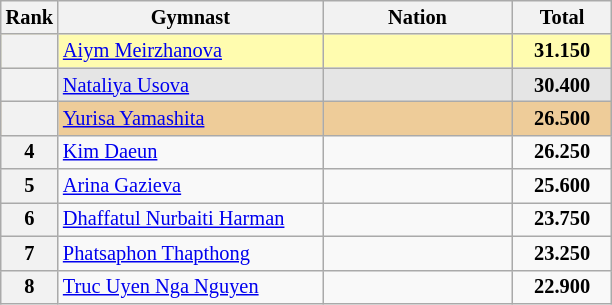<table class="wikitable sortable" style="text-align:center; font-size:85%">
<tr>
<th scope="col" style="width:20px;">Rank</th>
<th ! scope="col" style="width:170px;">Gymnast</th>
<th ! scope="col" style="width:120px;">Nation</th>
<th ! scope="col" style="width:60px;">Total</th>
</tr>
<tr bgcolor=fffcaf>
<th scope=row></th>
<td align=left><a href='#'>Aiym Meirzhanova</a></td>
<td style="text-align:left;"></td>
<td><strong>31.150</strong></td>
</tr>
<tr bgcolor=e5e5e5>
<th scope=row></th>
<td align=left><a href='#'>Nataliya Usova</a></td>
<td style="text-align:left;"></td>
<td><strong>30.400</strong></td>
</tr>
<tr bgcolor=eecc99>
<th scope=row></th>
<td align=left><a href='#'>Yurisa Yamashita</a></td>
<td style="text-align:left;"></td>
<td><strong>26.500</strong></td>
</tr>
<tr>
<th scope=row>4</th>
<td align=left><a href='#'>Kim Daeun</a></td>
<td style="text-align:left;"></td>
<td><strong>26.250</strong></td>
</tr>
<tr>
<th scope=row>5</th>
<td align=left><a href='#'>Arina Gazieva</a></td>
<td style="text-align:left;"></td>
<td><strong>25.600</strong></td>
</tr>
<tr>
<th scope=row>6</th>
<td align=left><a href='#'>Dhaffatul Nurbaiti Harman</a></td>
<td style="text-align:left;"></td>
<td><strong>23.750</strong></td>
</tr>
<tr>
<th scope=row>7</th>
<td align=left><a href='#'>Phatsaphon Thapthong</a></td>
<td style="text-align:left;"></td>
<td><strong>23.250</strong></td>
</tr>
<tr>
<th scope=row>8</th>
<td align=left><a href='#'>Truc Uyen Nga Nguyen</a></td>
<td style="text-align:left;"></td>
<td><strong>22.900</strong></td>
</tr>
</table>
